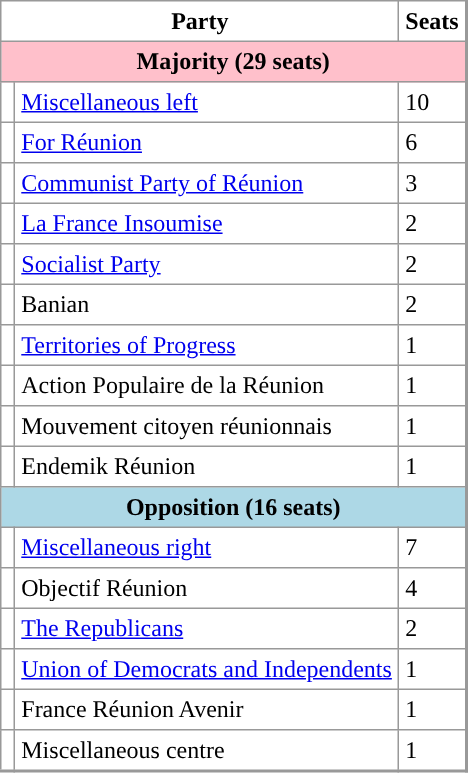<table align="center" rules="all" cellpadding="4" cellspacing="0" style="margin-top: 1em; border: 1px solid #999; border-right: 2px solid #999; border-bottom: 2px solid #999">
<tr>
<th colspan="2">Party</th>
<th>Seats</th>
</tr>
<tr>
<th colspan="3" align="center" bgcolor="pink">Majority (29 seats)</th>
</tr>
<tr>
<th style="background-color: "></th>
<td><a href='#'>Miscellaneous left</a></td>
<td>10</td>
</tr>
<tr>
<th style="background-color: "></th>
<td><a href='#'>For Réunion</a></td>
<td>6</td>
</tr>
<tr>
<th style="background-color: "></th>
<td><a href='#'>Communist Party of Réunion</a></td>
<td>3</td>
</tr>
<tr>
<th style="background-color: "></th>
<td><a href='#'>La France Insoumise</a></td>
<td>2</td>
</tr>
<tr>
<th style="background-color: "></th>
<td><a href='#'>Socialist Party</a></td>
<td>2</td>
</tr>
<tr>
<th style="background-color: "></th>
<td>Banian</td>
<td>2</td>
</tr>
<tr>
<th style="background-color: "></th>
<td><a href='#'>Territories of Progress</a></td>
<td>1</td>
</tr>
<tr>
<th style="background-color: "></th>
<td>Action Populaire de la Réunion</td>
<td>1</td>
</tr>
<tr>
<th style="background-color: "></th>
<td>Mouvement citoyen réunionnais</td>
<td>1</td>
</tr>
<tr>
<th style="background-color: "></th>
<td>Endemik Réunion</td>
<td>1</td>
</tr>
<tr>
<th colspan="3" align="center" bgcolor="lightblue">Opposition (16 seats)</th>
</tr>
<tr>
<th style="background-color: "></th>
<td><a href='#'>Miscellaneous right</a></td>
<td>7</td>
</tr>
<tr>
<th style="background-color: "></th>
<td>Objectif Réunion</td>
<td>4</td>
</tr>
<tr>
<th style="background-color: "></th>
<td><a href='#'>The Republicans</a></td>
<td>2</td>
</tr>
<tr>
<th style="background-color: "></th>
<td><a href='#'>Union of Democrats and Independents</a></td>
<td>1</td>
</tr>
<tr>
<th style="background-color: "></th>
<td>France Réunion Avenir</td>
<td>1</td>
</tr>
<tr>
<th style="background-color: "></th>
<td>Miscellaneous centre</td>
<td>1</td>
</tr>
</table>
